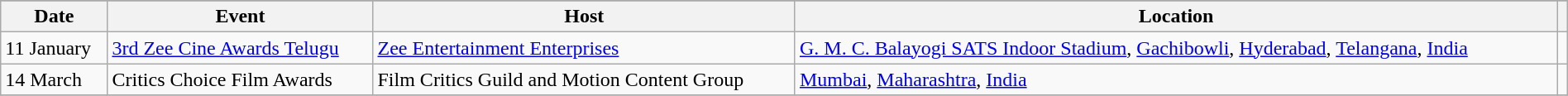<table class="wikitable sortable"  style="width:100%; font-size:100%;">
<tr>
</tr>
<tr>
<th scope="col">Date</th>
<th scope="col">Event</th>
<th scope="col">Host</th>
<th scope="col">Location</th>
<th scope="col" class="unsortable"></th>
</tr>
<tr>
<td>11 January</td>
<td><a href='#'>3rd Zee Cine Awards Telugu</a></td>
<td><a href='#'>Zee Entertainment Enterprises</a></td>
<td><a href='#'>G. M. C. Balayogi SATS Indoor Stadium</a>, <a href='#'>Gachibowli</a>, <a href='#'>Hyderabad</a>, <a href='#'>Telangana</a>, <a href='#'>India</a></td>
<td></td>
</tr>
<tr>
<td>14 March</td>
<td>Critics Choice Film Awards</td>
<td>Film Critics Guild and Motion Content Group</td>
<td><a href='#'>Mumbai</a>, <a href='#'>Maharashtra</a>, <a href='#'>India</a></td>
<td></td>
</tr>
<tr>
</tr>
</table>
